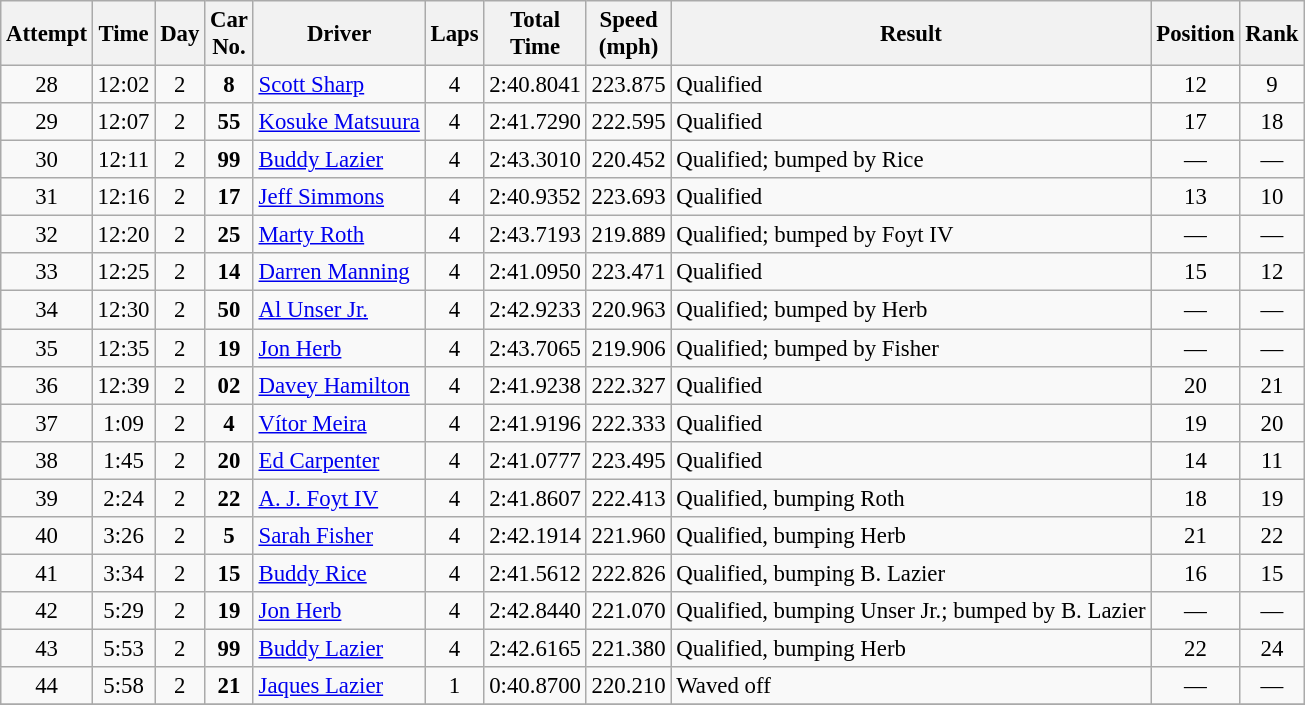<table class="wikitable" style="font-size:95%;text-align:center">
<tr>
<th>Attempt</th>
<th>Time</th>
<th>Day</th>
<th>Car<br>No.</th>
<th>Driver</th>
<th>Laps</th>
<th>Total<br>Time</th>
<th>Speed<br>(mph)</th>
<th>Result</th>
<th>Position</th>
<th>Rank</th>
</tr>
<tr>
<td>28</td>
<td>12:02</td>
<td>2</td>
<td><strong>8</strong></td>
<td align="left"> <a href='#'>Scott Sharp</a></td>
<td>4</td>
<td>2:40.8041</td>
<td>223.875</td>
<td align="left">Qualified</td>
<td>12</td>
<td>9</td>
</tr>
<tr>
<td>29</td>
<td>12:07</td>
<td>2</td>
<td><strong>55</strong></td>
<td align="left"> <a href='#'>Kosuke Matsuura</a></td>
<td>4</td>
<td>2:41.7290</td>
<td>222.595</td>
<td align="left">Qualified</td>
<td>17</td>
<td>18</td>
</tr>
<tr>
<td>30</td>
<td>12:11</td>
<td>2</td>
<td><strong>99</strong></td>
<td align="left"> <a href='#'>Buddy Lazier</a></td>
<td>4</td>
<td>2:43.3010</td>
<td>220.452</td>
<td align="left">Qualified; bumped by Rice</td>
<td>—</td>
<td>—</td>
</tr>
<tr>
<td>31</td>
<td>12:16</td>
<td>2</td>
<td><strong>17</strong></td>
<td align="left"> <a href='#'>Jeff Simmons</a></td>
<td>4</td>
<td>2:40.9352</td>
<td>223.693</td>
<td align="left">Qualified</td>
<td>13</td>
<td>10</td>
</tr>
<tr>
<td>32</td>
<td>12:20</td>
<td>2</td>
<td><strong>25</strong></td>
<td align="left"> <a href='#'>Marty Roth</a></td>
<td>4</td>
<td>2:43.7193</td>
<td>219.889</td>
<td align="left">Qualified; bumped by Foyt IV</td>
<td>—</td>
<td>—</td>
</tr>
<tr>
<td>33</td>
<td>12:25</td>
<td>2</td>
<td><strong>14</strong></td>
<td align="left"> <a href='#'>Darren Manning</a></td>
<td>4</td>
<td>2:41.0950</td>
<td>223.471</td>
<td align="left">Qualified</td>
<td>15</td>
<td>12</td>
</tr>
<tr>
<td>34</td>
<td>12:30</td>
<td>2</td>
<td><strong>50</strong></td>
<td align="left"> <a href='#'>Al Unser Jr.</a></td>
<td>4</td>
<td>2:42.9233</td>
<td>220.963</td>
<td align="left">Qualified; bumped by Herb</td>
<td>—</td>
<td>—</td>
</tr>
<tr>
<td>35</td>
<td>12:35</td>
<td>2</td>
<td><strong>19</strong></td>
<td align="left"> <a href='#'>Jon Herb</a></td>
<td>4</td>
<td>2:43.7065</td>
<td>219.906</td>
<td align="left">Qualified; bumped by Fisher</td>
<td>—</td>
<td>—</td>
</tr>
<tr>
<td>36</td>
<td>12:39</td>
<td>2</td>
<td><strong>02</strong></td>
<td align="left"> <a href='#'>Davey Hamilton</a></td>
<td>4</td>
<td>2:41.9238</td>
<td>222.327</td>
<td align="left">Qualified</td>
<td>20</td>
<td>21</td>
</tr>
<tr>
<td>37</td>
<td>1:09</td>
<td>2</td>
<td><strong>4</strong></td>
<td align="left"> <a href='#'>Vítor Meira</a></td>
<td>4</td>
<td>2:41.9196</td>
<td>222.333</td>
<td align="left">Qualified</td>
<td>19</td>
<td>20</td>
</tr>
<tr>
<td>38</td>
<td>1:45</td>
<td>2</td>
<td><strong>20</strong></td>
<td align="left"> <a href='#'>Ed Carpenter</a></td>
<td>4</td>
<td>2:41.0777</td>
<td>223.495</td>
<td align="left">Qualified</td>
<td>14</td>
<td>11</td>
</tr>
<tr>
<td>39</td>
<td>2:24</td>
<td>2</td>
<td><strong>22</strong></td>
<td align="left"> <a href='#'>A. J. Foyt IV</a></td>
<td>4</td>
<td>2:41.8607</td>
<td>222.413</td>
<td align="left">Qualified, bumping Roth</td>
<td>18</td>
<td>19</td>
</tr>
<tr>
<td>40</td>
<td>3:26</td>
<td>2</td>
<td><strong>5</strong></td>
<td align="left"> <a href='#'>Sarah Fisher</a></td>
<td>4</td>
<td>2:42.1914</td>
<td>221.960</td>
<td align="left">Qualified, bumping Herb</td>
<td>21</td>
<td>22</td>
</tr>
<tr>
<td>41</td>
<td>3:34</td>
<td>2</td>
<td><strong>15</strong></td>
<td align="left"> <a href='#'>Buddy Rice</a></td>
<td>4</td>
<td>2:41.5612</td>
<td>222.826</td>
<td align="left">Qualified, bumping B. Lazier</td>
<td>16</td>
<td>15</td>
</tr>
<tr>
<td>42</td>
<td>5:29</td>
<td>2</td>
<td><strong>19</strong></td>
<td align="left"> <a href='#'>Jon Herb</a></td>
<td>4</td>
<td>2:42.8440</td>
<td>221.070</td>
<td align="left">Qualified, bumping Unser Jr.; bumped by B. Lazier</td>
<td>—</td>
<td>—</td>
</tr>
<tr>
<td>43</td>
<td>5:53</td>
<td>2</td>
<td><strong>99</strong></td>
<td align="left"> <a href='#'>Buddy Lazier</a></td>
<td>4</td>
<td>2:42.6165</td>
<td>221.380</td>
<td align="left">Qualified, bumping Herb</td>
<td>22</td>
<td>24</td>
</tr>
<tr>
<td>44</td>
<td>5:58</td>
<td>2</td>
<td><strong>21</strong></td>
<td align="left"> <a href='#'>Jaques Lazier</a></td>
<td>1</td>
<td>0:40.8700</td>
<td>220.210</td>
<td align="left">Waved off</td>
<td>—</td>
<td>—</td>
</tr>
<tr>
</tr>
</table>
